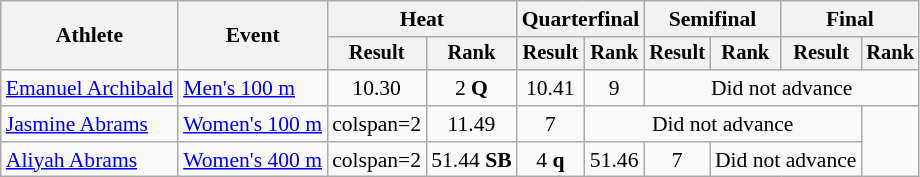<table class="wikitable" style="font-size:90%">
<tr>
<th rowspan="2">Athlete</th>
<th rowspan="2">Event</th>
<th colspan="2">Heat</th>
<th colspan="2">Quarterfinal</th>
<th colspan="2">Semifinal</th>
<th colspan="2">Final</th>
</tr>
<tr style="font-size:95%">
<th>Result</th>
<th>Rank</th>
<th>Result</th>
<th>Rank</th>
<th>Result</th>
<th>Rank</th>
<th>Result</th>
<th>Rank</th>
</tr>
<tr align=center>
<td align=left><a href='#'>Emanuel Archibald</a></td>
<td align=left><a href='#'>Men's 100 m</a></td>
<td>10.30</td>
<td>2 <strong>Q</strong></td>
<td>10.41</td>
<td>9</td>
<td colspan=4>Did not advance</td>
</tr>
<tr align=center>
<td align=left><a href='#'>Jasmine Abrams</a></td>
<td align=left><a href='#'>Women's 100 m</a></td>
<td>colspan=2 </td>
<td>11.49</td>
<td>7</td>
<td colspan=4>Did not advance</td>
</tr>
<tr align=center>
<td align=left><a href='#'>Aliyah Abrams</a></td>
<td align=left><a href='#'>Women's 400 m</a></td>
<td>colspan=2 </td>
<td>51.44 <strong>SB</strong></td>
<td>4 <strong>q</strong></td>
<td>51.46</td>
<td>7</td>
<td colspan=2>Did not advance</td>
</tr>
</table>
